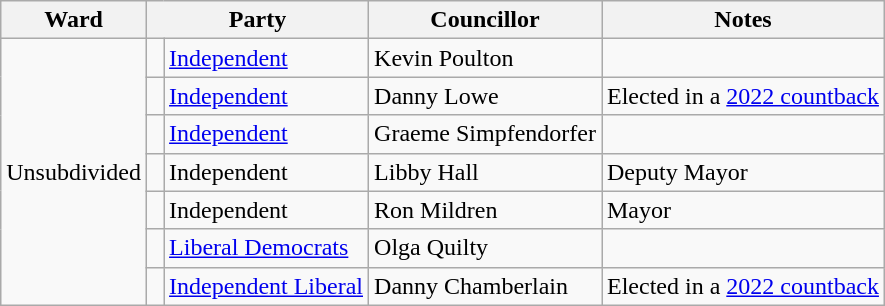<table class="wikitable">
<tr>
<th>Ward</th>
<th colspan="2">Party</th>
<th>Councillor</th>
<th>Notes</th>
</tr>
<tr>
<td rowspan="7">Unsubdivided</td>
<td> </td>
<td><a href='#'>Independent</a></td>
<td>Kevin Poulton</td>
<td></td>
</tr>
<tr>
<td> </td>
<td><a href='#'>Independent</a></td>
<td>Danny Lowe</td>
<td>Elected in a <a href='#'>2022 countback</a></td>
</tr>
<tr>
<td> </td>
<td><a href='#'>Independent</a></td>
<td>Graeme Simpfendorfer</td>
<td></td>
</tr>
<tr>
<td> </td>
<td>Independent</td>
<td>Libby Hall</td>
<td>Deputy Mayor</td>
</tr>
<tr>
<td> </td>
<td>Independent</td>
<td>Ron Mildren</td>
<td>Mayor</td>
</tr>
<tr>
<td> </td>
<td><a href='#'>Liberal Democrats</a></td>
<td>Olga Quilty</td>
<td></td>
</tr>
<tr>
<td> </td>
<td><a href='#'>Independent Liberal</a></td>
<td>Danny Chamberlain</td>
<td>Elected in a <a href='#'>2022 countback</a></td>
</tr>
</table>
